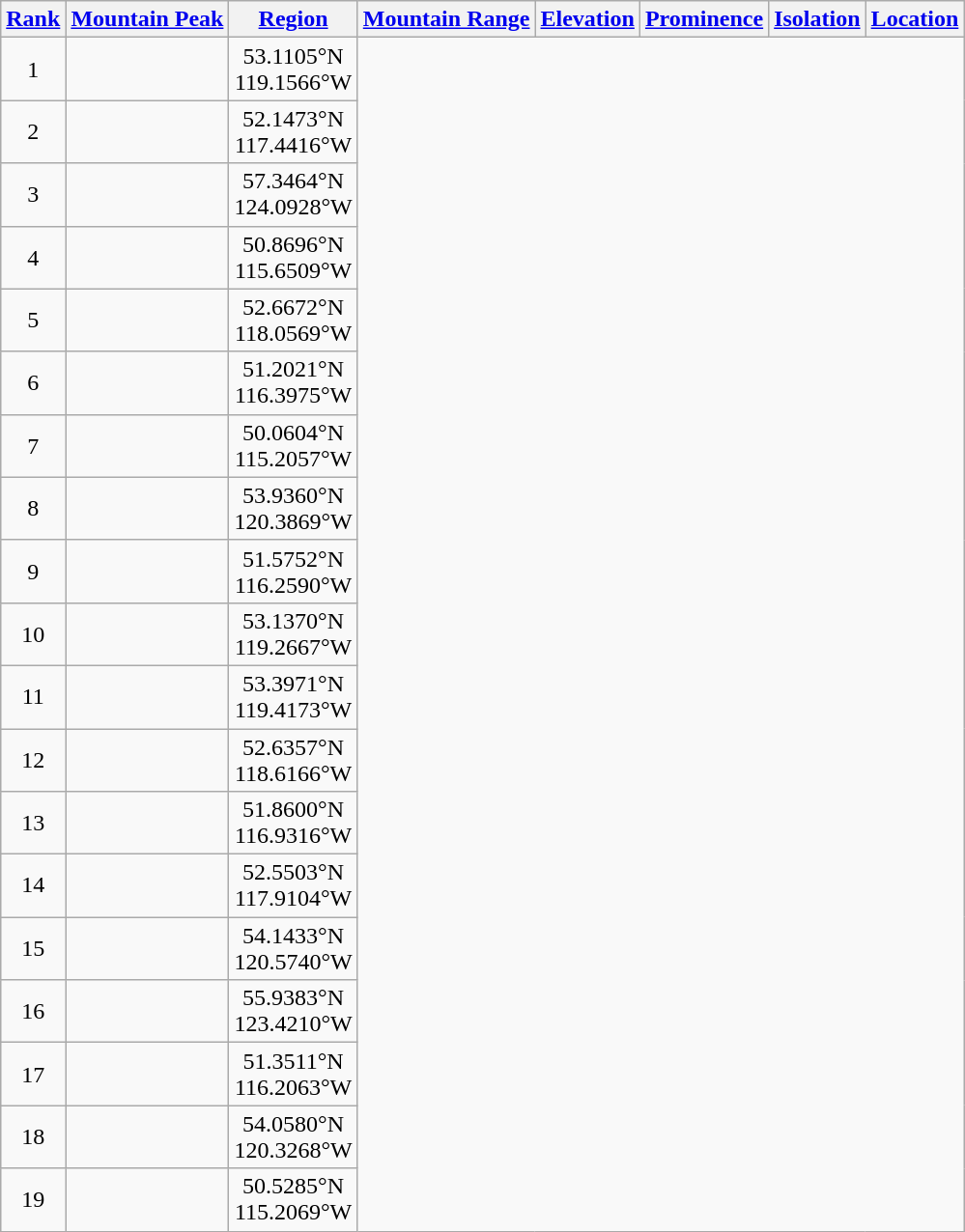<table class="wikitable sortable">
<tr>
<th><a href='#'>Rank</a></th>
<th><a href='#'>Mountain Peak</a></th>
<th><a href='#'>Region</a></th>
<th><a href='#'>Mountain Range</a></th>
<th><a href='#'>Elevation</a></th>
<th><a href='#'>Prominence</a></th>
<th><a href='#'>Isolation</a></th>
<th><a href='#'>Location</a></th>
</tr>
<tr>
<td align=center>1<br></td>
<td><br>
</td>
<td align=center>53.1105°N<br>119.1566°W</td>
</tr>
<tr>
<td align=center>2<br></td>
<td><br><br>
</td>
<td align=center>52.1473°N<br>117.4416°W</td>
</tr>
<tr>
<td align=center>3<br></td>
<td><br>
</td>
<td align=center>57.3464°N<br>124.0928°W</td>
</tr>
<tr>
<td align=center>4<br></td>
<td><br><br>
</td>
<td align=center>50.8696°N<br>115.6509°W</td>
</tr>
<tr>
<td align=center>5<br></td>
<td><br>
</td>
<td align=center>52.6672°N<br>118.0569°W</td>
</tr>
<tr>
<td align=center>6<br></td>
<td><br>
</td>
<td align=center>51.2021°N<br>116.3975°W</td>
</tr>
<tr>
<td align=center>7<br></td>
<td><br>
</td>
<td align=center>50.0604°N<br>115.2057°W</td>
</tr>
<tr>
<td align=center>8<br></td>
<td><br>
</td>
<td align=center>53.9360°N<br>120.3869°W</td>
</tr>
<tr>
<td align=center>9<br></td>
<td><br>
</td>
<td align=center>51.5752°N<br>116.2590°W</td>
</tr>
<tr>
<td align=center>10<br></td>
<td><br>
</td>
<td align=center>53.1370°N<br>119.2667°W</td>
</tr>
<tr>
<td align=center>11<br></td>
<td><br>
</td>
<td align=center>53.3971°N<br>119.4173°W</td>
</tr>
<tr>
<td align=center>12<br></td>
<td><br>
</td>
<td align=center>52.6357°N<br>118.6166°W</td>
</tr>
<tr>
<td align=center>13<br></td>
<td><br>
</td>
<td align=center>51.8600°N<br>116.9316°W</td>
</tr>
<tr>
<td align=center>14<br></td>
<td><br>
</td>
<td align=center>52.5503°N<br>117.9104°W</td>
</tr>
<tr>
<td align=center>15<br></td>
<td><br>
</td>
<td align=center>54.1433°N<br>120.5740°W</td>
</tr>
<tr>
<td align=center>16<br></td>
<td><br>
</td>
<td align=center>55.9383°N<br>123.4210°W</td>
</tr>
<tr>
<td align=center>17<br></td>
<td><br>
</td>
<td align=center>51.3511°N<br>116.2063°W</td>
</tr>
<tr>
<td align=center>18<br></td>
<td><br>
</td>
<td align=center>54.0580°N<br>120.3268°W</td>
</tr>
<tr>
<td align=center>19<br></td>
<td><br><br>
</td>
<td align=center>50.5285°N<br>115.2069°W</td>
</tr>
</table>
